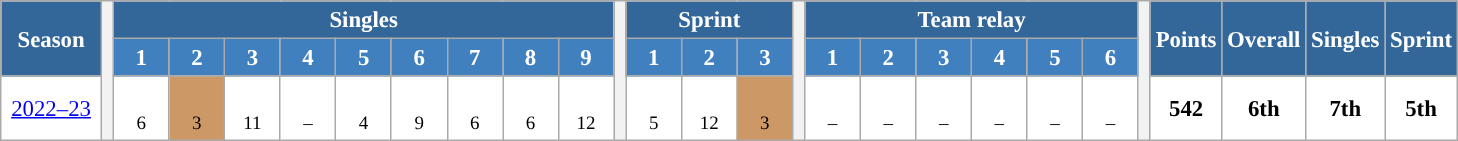<table class="wikitable" style="font-size:95%; text-align:center; border:grey solid 1px; border-collapse:collapse; background:#ffffff;">
<tr>
<th rowspan="2" style="background-color:#369; color:white; width:60px">Season</th>
<th rowspan="6" width="1px"></th>
<th colspan="9" style="background-color:#369; color:white;">Singles</th>
<th rowspan="6" width="1px"></th>
<th colspan="3" style="background-color:#369; color:white;">Sprint</th>
<th rowspan="6" width="1px"></th>
<th colspan="6" style="background-color:#369; color:white;">Team relay</th>
<th rowspan="6" width="1px"></th>
<th rowspan="2" style="background-color:#369; color:white; width:40px">Points</th>
<th rowspan="2" style="background-color:#369; color:white; width:40px">Overall</th>
<th rowspan="2" style="background-color:#369; color:white; width:40px">Singles</th>
<th rowspan="2" style="background-color:#369; color:white; width:40px">Sprint</th>
</tr>
<tr>
<th style="background-color:#4180be; color:white; width:30px">1</th>
<th style="background-color:#4180be; color:white; width:30px">2</th>
<th style="background-color:#4180be; color:white; width:30px">3</th>
<th style="background-color:#4180be; color:white; width:30px">4</th>
<th style="background-color:#4180be; color:white; width:30px">5</th>
<th style="background-color:#4180be; color:white; width:30px">6</th>
<th style="background-color:#4180be; color:white; width:30px">7</th>
<th style="background-color:#4180be; color:white; width:30px">8</th>
<th style="background-color:#4180be; color:white; width:30px">9</th>
<th style="background-color:#4180be; color:white; width:30px">1</th>
<th style="background-color:#4180be; color:white; width:30px">2</th>
<th style="background-color:#4180be; color:white; width:30px">3</th>
<th style="background-color:#4180be; color:white; width:30px">1</th>
<th style="background-color:#4180be; color:white; width:30px">2</th>
<th style="background-color:#4180be; color:white; width:30px">3</th>
<th style="background-color:#4180be; color:white; width:30px">4</th>
<th style="background-color:#4180be; color:white; width:30px">5</th>
<th style="background-color:#4180be; color:white; width:30px">6</th>
</tr>
<tr>
<td><a href='#'>2022–23</a></td>
<td><br><small>6</small></td>
<td style="background:#cc9966;"><br><small>3</small></td>
<td><br><small>11</small></td>
<td><br><small>–</small></td>
<td><br><small>4</small></td>
<td><br><small>9</small></td>
<td><br><small>6 </small></td>
<td><br><small>6 </small></td>
<td><br><small>12 </small></td>
<td><br><small>5</small></td>
<td><br><small>12</small></td>
<td style="background:#cc9966;"><br><small>3</small></td>
<td><br><small>–</small></td>
<td><br><small>–</small></td>
<td><br><small>–</small></td>
<td><br><small>–</small></td>
<td><br><small>–</small></td>
<td><br><small>–</small></td>
<td><strong>542</strong></td>
<td><strong>6th</strong></td>
<td><strong>7th</strong></td>
<td><strong>5th</strong></td>
</tr>
</table>
